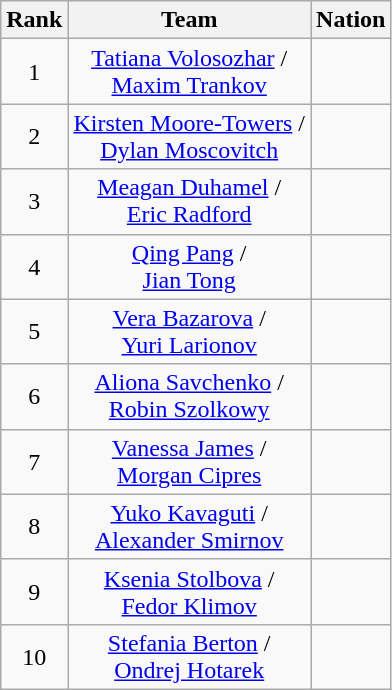<table class="wikitable sortable" style="text-align: center;">
<tr>
<th rowspan="2">Rank</th>
<th rowspan="2">Team</th>
<th rowspan="2">Nation</th>
</tr>
<tr>
</tr>
<tr>
<td>1</td>
<td "style="text-align:" left;"><a href='#'>Tatiana Volosozhar</a> /<br> <a href='#'>Maxim Trankov</a></td>
<td></td>
</tr>
<tr>
<td>2</td>
<td "style="text-align:" left;"><a href='#'>Kirsten Moore-Towers</a> /<br> <a href='#'>Dylan Moscovitch</a></td>
<td></td>
</tr>
<tr>
<td>3</td>
<td "style="text-align:" left;"><a href='#'>Meagan Duhamel</a> /<br> <a href='#'>Eric Radford</a></td>
<td></td>
</tr>
<tr>
<td>4</td>
<td "style="text-align:" left;"><a href='#'>Qing Pang</a> /<br> <a href='#'>Jian Tong</a></td>
<td></td>
</tr>
<tr>
<td>5</td>
<td "style="text-align:" left;"><a href='#'>Vera Bazarova</a> /<br> <a href='#'>Yuri Larionov</a></td>
<td></td>
</tr>
<tr>
<td>6</td>
<td "style="text-align:" left;"><a href='#'>Aliona Savchenko</a> /<br> <a href='#'>Robin Szolkowy</a></td>
<td></td>
</tr>
<tr>
<td>7</td>
<td "style="text-align:" left;"><a href='#'>Vanessa James</a> /<br> <a href='#'>Morgan Cipres</a></td>
<td></td>
</tr>
<tr>
<td>8</td>
<td "style="text-align:" left;"><a href='#'>Yuko Kavaguti</a> /<br> <a href='#'>Alexander Smirnov</a></td>
<td></td>
</tr>
<tr>
<td>9</td>
<td "style="text-align:" left;"><a href='#'>Ksenia Stolbova</a> /<br> <a href='#'>Fedor Klimov</a></td>
<td></td>
</tr>
<tr>
<td>10</td>
<td "style="text-align:" left;"><a href='#'>Stefania Berton</a> /<br> <a href='#'>Ondrej Hotarek</a></td>
<td></td>
</tr>
</table>
